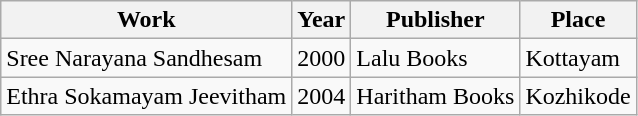<table class="wikitable sortable">
<tr>
<th>Work</th>
<th>Year</th>
<th>Publisher</th>
<th>Place</th>
</tr>
<tr>
<td>Sree Narayana Sandhesam</td>
<td>2000</td>
<td>Lalu Books</td>
<td>Kottayam</td>
</tr>
<tr>
<td>Ethra Sokamayam Jeevitham</td>
<td>2004</td>
<td>Haritham Books</td>
<td>Kozhikode</td>
</tr>
</table>
